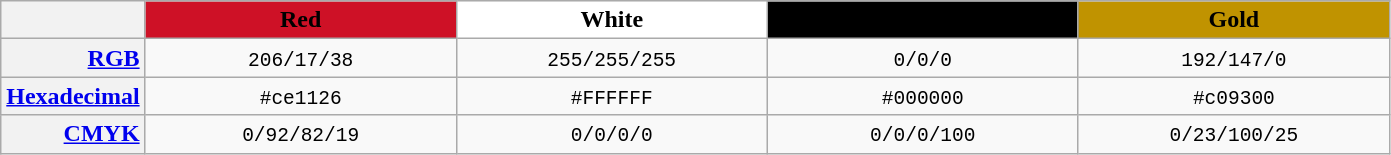<table class="wikitable" style="text-align:center;">
<tr>
<th></th>
<th style="background:#ce1126; width:200px"><span>Red</span></th>
<th style="background:#FFFFFF; width:200px"><span>White</span></th>
<th style="background:#000000; width:200px"><span>Black</span></th>
<th style="background:#c09300; width:200px"><span>Gold</span></th>
</tr>
<tr>
<td style="background:#F2F2F2; text-align:right"><strong><a href='#'>RGB</a></strong></td>
<td><code>206/17/38</code></td>
<td><code>255/255/255</code></td>
<td><code>0/0/0</code></td>
<td><code>192/147/0</code></td>
</tr>
<tr>
<td style="background:#F2F2F2; text-align:right"><strong><a href='#'>Hexadecimal</a></strong></td>
<td><code>#ce1126</code></td>
<td><code>#FFFFFF</code></td>
<td><code>#000000</code></td>
<td><code>#c09300</code></td>
</tr>
<tr>
<td style="background:#F2F2F2; text-align:right"><strong><a href='#'>CMYK</a></strong></td>
<td><code>0/92/82/19</code></td>
<td><code>0/0/0/0</code></td>
<td><code>0/0/0/100</code></td>
<td><code>0/23/100/25</code></td>
</tr>
</table>
